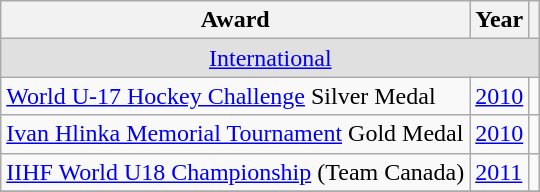<table class="wikitable">
<tr>
<th>Award</th>
<th>Year</th>
<th></th>
</tr>
<tr ALIGN="center" bgcolor="#e0e0e0">
<td colspan="3"><a href='#'>International</a></td>
</tr>
<tr>
<td><a href='#'>World U-17 Hockey Challenge</a> Silver Medal</td>
<td><a href='#'>2010</a></td>
<td></td>
</tr>
<tr>
<td><a href='#'>Ivan Hlinka Memorial Tournament</a> Gold Medal</td>
<td><a href='#'>2010</a></td>
<td></td>
</tr>
<tr>
<td><a href='#'>IIHF World U18 Championship</a> (Team Canada)</td>
<td><a href='#'>2011</a></td>
<td></td>
</tr>
<tr>
</tr>
</table>
